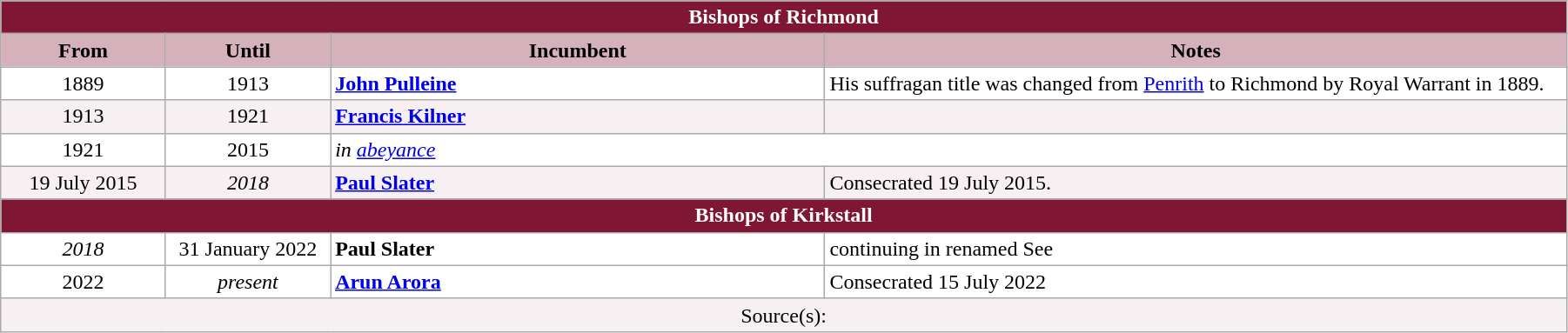<table class="wikitable" style="width:95%;" border="1" cellpadding="2">
<tr>
<th colspan="4" style="background-color: #7F1734; color: white;">Bishops of Richmond</th>
</tr>
<tr valign=top>
<th style="background-color:#D4B1BB" width="10%">From</th>
<th style="background-color:#D4B1BB" width="10%">Until</th>
<th style="background-color:#D4B1BB" width="30%">Incumbent</th>
<th style="background-color:#D4B1BB" width="45%">Notes</th>
</tr>
<tr valign=top bgcolor="white">
<td align="center">1889</td>
<td align="center">1913</td>
<td><strong><a href='#'>John Pulleine</a></strong> </td>
<td>His suffragan title was changed from <a href='#'>Penrith</a> to Richmond by Royal Warrant in 1889.</td>
</tr>
<tr valign=top bgcolor="#F7F0F2">
<td align="center">1913</td>
<td align="center">1921</td>
<td><strong><a href='#'>Francis Kilner</a></strong></td>
<td></td>
</tr>
<tr valign=top bgcolor="white">
<td align="center">1921</td>
<td align="center">2015</td>
<td colspan="2"><em>in <a href='#'>abeyance</a></em></td>
</tr>
<tr valign=top bgcolor="#F7F0F2">
<td align="center">19 July 2015</td>
<td align="center"><em>2018</em></td>
<td><strong><a href='#'>Paul Slater</a></strong></td>
<td>Consecrated 19 July 2015.</td>
</tr>
<tr>
<th colspan="4" style="background-color: #7F1734; color: white;">Bishops of Kirkstall</th>
</tr>
<tr valign=top bgcolor="white">
<td align="center"><em>2018</em></td>
<td align="center">31 January 2022</td>
<td><strong>Paul Slater</strong></td>
<td>continuing in renamed See</td>
</tr>
<tr valign=top bgcolor="white">
<td align="center">2022</td>
<td align="center"><em>present</em></td>
<td><strong><a href='#'>Arun Arora</a></strong></td>
<td>Consecrated 15 July 2022</td>
</tr>
<tr valign=top bgcolor="#F7F0F2">
<td align="center" colspan="4">Source(s):</td>
</tr>
</table>
